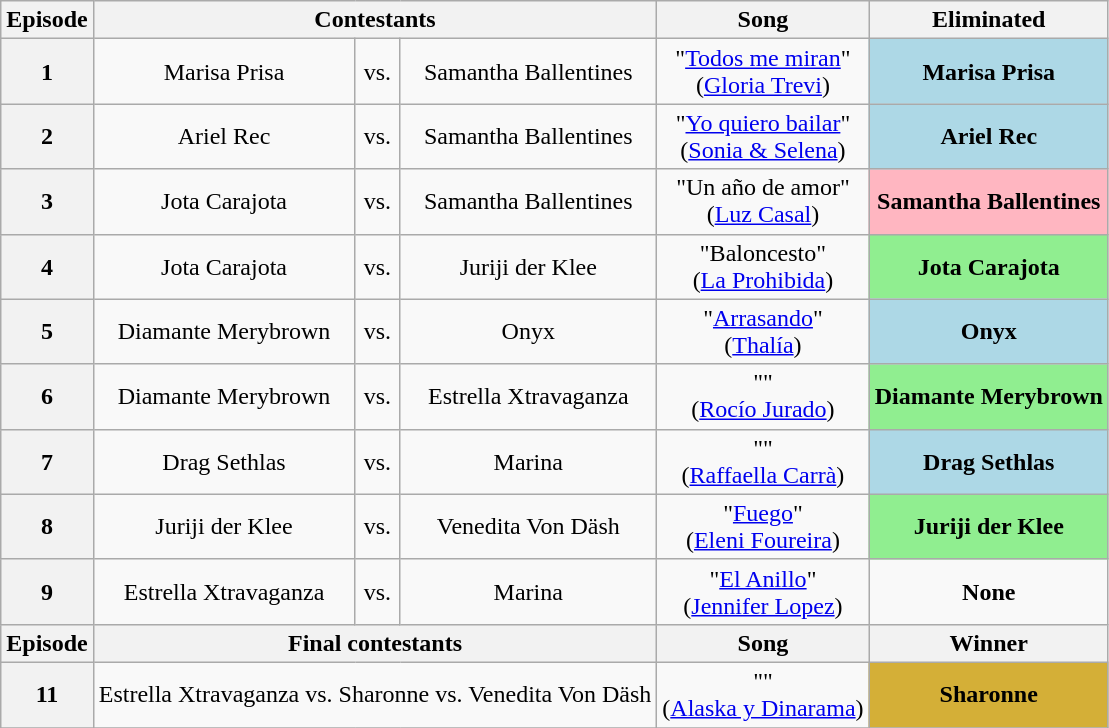<table class="wikitable" style="text-align:center">
<tr>
<th scope="col">Episode</th>
<th scope="col" colspan="3">Contestants</th>
<th scope="col">Song</th>
<th scope="col">Eliminated</th>
</tr>
<tr>
<th scope="row">1</th>
<td>Marisa Prisa</td>
<td>vs.</td>
<td nowrap>Samantha Ballentines</td>
<td>"<a href='#'>Todos me miran</a>"<br>(<a href='#'>Gloria Trevi</a>)</td>
<td bgcolor="lightblue"><strong>Marisa Prisa</strong></td>
</tr>
<tr>
<th scope="row">2</th>
<td>Ariel Rec</td>
<td>vs.</td>
<td>Samantha Ballentines</td>
<td>"<a href='#'>Yo quiero bailar</a>"<br>(<a href='#'>Sonia & Selena</a>)</td>
<td bgcolor="lightblue"><strong>Ariel Rec</strong></td>
</tr>
<tr>
<th scope="row">3</th>
<td>Jota Carajota</td>
<td>vs.</td>
<td>Samantha Ballentines</td>
<td>"Un año de amor"<br>(<a href='#'>Luz Casal</a>)</td>
<td bgcolor="lightpink" nowrap><strong>Samantha Ballentines</strong></td>
</tr>
<tr>
<th scope="row">4</th>
<td>Jota Carajota</td>
<td>vs.</td>
<td>Juriji der Klee</td>
<td>"Baloncesto"<br>(<a href='#'>La Prohibida</a>)</td>
<td bgcolor="lightgreen"><strong>Jota Carajota</strong></td>
</tr>
<tr>
<th scope="row">5</th>
<td nowrap>Diamante Merybrown</td>
<td>vs.</td>
<td>Onyx</td>
<td>"<a href='#'>Arrasando</a>"<br>(<a href='#'>Thalía</a>)</td>
<td bgcolor="lightblue"><strong>Onyx</strong></td>
</tr>
<tr>
<th scope="row">6</th>
<td>Diamante Merybrown</td>
<td>vs.</td>
<td>Estrella Xtravaganza</td>
<td nowrap>""<br>(<a href='#'>Rocío Jurado</a>)</td>
<td bgcolor="lightgreen"><strong>Diamante Merybrown</strong></td>
</tr>
<tr>
<th scope="row">7</th>
<td>Drag Sethlas</td>
<td>vs.</td>
<td>Marina</td>
<td>""<br>(<a href='#'>Raffaella Carrà</a>)</td>
<td bgcolor="lightblue"><strong>Drag Sethlas</strong></td>
</tr>
<tr>
<th scope="row">8</th>
<td>Juriji der Klee</td>
<td>vs.</td>
<td>Venedita Von Däsh</td>
<td>"<a href='#'>Fuego</a>"<br>(<a href='#'>Eleni Foureira</a>)</td>
<td bgcolor="lightgreen"><strong>Juriji der Klee</strong></td>
</tr>
<tr>
<th scope="row">9</th>
<td>Estrella Xtravaganza</td>
<td>vs.</td>
<td>Marina</td>
<td>"<a href='#'>El Anillo</a>"<br>(<a href='#'>Jennifer Lopez</a>)</td>
<td><strong>None</strong></td>
</tr>
<tr>
<th scope="col">Episode</th>
<th scope="col" colspan="3">Final contestants</th>
<th scope="col">Song</th>
<th scope="col">Winner</th>
</tr>
<tr>
<th scope="row">11</th>
<td colspan="3">Estrella Xtravaganza vs. Sharonne vs. Venedita Von Däsh</td>
<td>""<br>(<a href='#'>Alaska y Dinarama</a>)</td>
<td bgcolor="#D4AF37"><strong>Sharonne</strong></td>
</tr>
<tr>
</tr>
</table>
